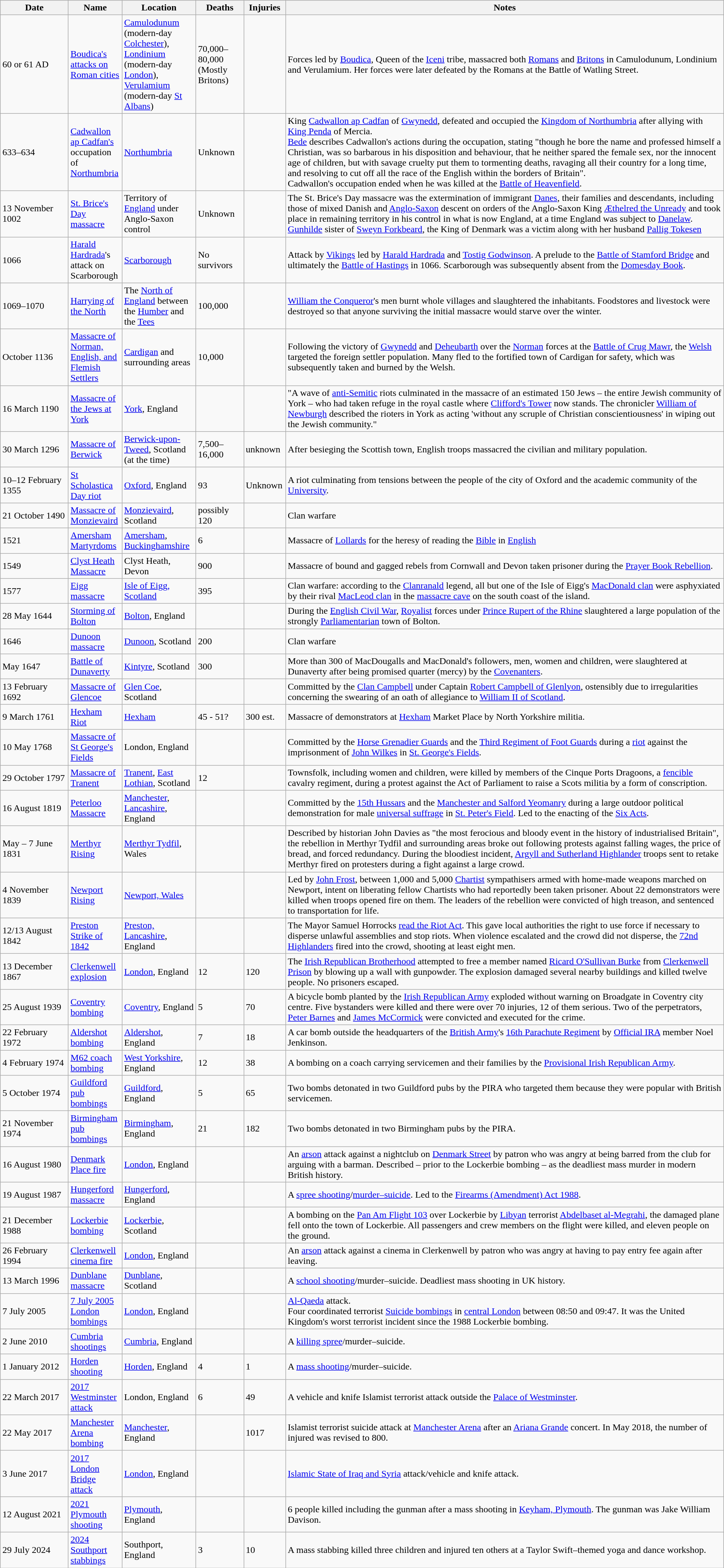<table class="sortable wikitable" style="font-size:100%;">
<tr>
<th style="width:110px;" data-sort-type="date">Date</th>
<th style="width:85px;">Name</th>
<th style="width:120px;">Location</th>
<th style="width:75px;" data-sort-type="number">Deaths</th>
<th style="width:65px;" data-sort-type="number">Injuries</th>
<th class="unsortable">Notes</th>
</tr>
<tr>
<td data-sort-value="1 Jan 0100">60 or 61 AD</td>
<td><a href='#'>Boudica's attacks on Roman cities</a></td>
<td><a href='#'>Camulodunum</a> (modern-day <a href='#'>Colchester</a>), <a href='#'>Londinium</a> (modern-day <a href='#'>London</a>), <a href='#'>Verulamium</a> (modern-day <a href='#'>St Albans</a>)</td>
<td>70,000–80,000 (Mostly Britons)</td>
<td></td>
<td>Forces led by <a href='#'>Boudica</a>, Queen of the <a href='#'>Iceni</a> tribe, massacred both <a href='#'>Romans</a> and <a href='#'>Britons</a> in Camulodunum, Londinium and Verulamium. Her forces were later defeated by the Romans at the Battle of Watling Street.</td>
</tr>
<tr>
<td>633–634</td>
<td><a href='#'>Cadwallon ap Cadfan's</a> occupation of <a href='#'>Northumbria</a></td>
<td><a href='#'>Northumbria</a></td>
<td>Unknown</td>
<td></td>
<td>King <a href='#'>Cadwallon ap Cadfan</a> of <a href='#'>Gwynedd</a>, defeated and occupied the <a href='#'>Kingdom of Northumbria</a> after allying with <a href='#'>King Penda</a> of Mercia.<br><a href='#'>Bede</a> describes Cadwallon's actions during the occupation, stating "though he bore the name and professed himself a Christian, was so barbarous in his disposition and behaviour, that he neither spared the female sex, nor the innocent age of children, but with savage cruelty put them to tormenting deaths, ravaging all their country for a long time, and resolving to cut off all the race of the English within the borders of Britain".<br>Cadwallon's occupation ended when he was killed at the <a href='#'>Battle of Heavenfield</a>.</td>
</tr>
<tr>
<td>13 November 1002</td>
<td><a href='#'>St. Brice's Day massacre</a></td>
<td>Territory of <a href='#'>England</a> under Anglo-Saxon control</td>
<td>Unknown</td>
<td></td>
<td>The St. Brice's Day massacre was the extermination of immigrant <a href='#'>Danes</a>, their families and descendants, including those of mixed Danish and <a href='#'>Anglo-Saxon</a> descent on orders of the Anglo-Saxon King <a href='#'>Æthelred the Unready</a> and took place in remaining territory in his control in what is now England, at a time England was subject to <a href='#'>Danelaw</a>. <a href='#'>Gunhilde</a> sister of <a href='#'>Sweyn Forkbeard</a>, the King of Denmark was a victim along with her husband <a href='#'>Pallig Tokesen</a></td>
</tr>
<tr>
<td data-sort-value="1 Jan 1066">1066</td>
<td><a href='#'>Harald Hardrada</a>'s attack on Scarborough</td>
<td><a href='#'>Scarborough</a></td>
<td>No survivors</td>
<td></td>
<td>Attack by <a href='#'>Vikings</a> led by <a href='#'>Harald Hardrada</a> and <a href='#'>Tostig Godwinson</a>. A prelude to the <a href='#'>Battle of Stamford Bridge</a> and ultimately the <a href='#'>Battle of Hastings</a> in 1066. Scarborough was subsequently absent from the <a href='#'>Domesday Book</a>.</td>
</tr>
<tr>
<td data-sort-value="1 Jan 1069">1069–1070</td>
<td><a href='#'>Harrying of the North</a></td>
<td>The <a href='#'>North of England</a> between the <a href='#'>Humber</a> and the <a href='#'>Tees</a></td>
<td>100,000</td>
<td></td>
<td><a href='#'>William the Conqueror</a>'s men burnt whole villages and slaughtered the inhabitants. Foodstores and livestock were destroyed so that anyone surviving the initial massacre would starve over the winter.</td>
</tr>
<tr>
<td>October 1136</td>
<td><a href='#'>Massacre of Norman, English, and Flemish Settlers</a></td>
<td><a href='#'>Cardigan</a> and surrounding areas</td>
<td>10,000</td>
<td></td>
<td>Following the victory of <a href='#'>Gwynedd</a> and <a href='#'>Deheubarth</a> over the <a href='#'>Norman</a> forces at the <a href='#'>Battle of Crug Mawr</a>, the <a href='#'>Welsh</a> targeted the foreign settler population. Many fled to the fortified town of Cardigan for safety, which was subsequently taken and burned by the Welsh.</td>
</tr>
<tr>
<td>16 March 1190</td>
<td><a href='#'>Massacre of the Jews at York</a></td>
<td><a href='#'>York</a>, England</td>
<td></td>
<td></td>
<td>"A wave of <a href='#'>anti-Semitic</a> riots culminated in the massacre of an estimated 150 Jews – the entire Jewish community of York – who had taken refuge in the royal castle where <a href='#'>Clifford's Tower</a> now stands. The chronicler <a href='#'>William of Newburgh</a> described the rioters in York as acting 'without any scruple of Christian conscientiousness' in wiping out the Jewish community."</td>
</tr>
<tr>
<td>30 March 1296</td>
<td><a href='#'>Massacre of Berwick</a></td>
<td><a href='#'>Berwick-upon-Tweed</a>, Scotland (at the time)</td>
<td>7,500–16,000</td>
<td>unknown</td>
<td>After besieging the Scottish town, English troops massacred the civilian and military population.</td>
</tr>
<tr>
<td data-sort-value="10 Feb 1355">10–12 February 1355</td>
<td><a href='#'>St Scholastica Day riot</a></td>
<td><a href='#'>Oxford</a>, England</td>
<td>93</td>
<td>Unknown</td>
<td>A riot culminating from tensions between the people of the city of Oxford and the academic community of the <a href='#'>University</a>.</td>
</tr>
<tr>
<td>21 October 1490</td>
<td><a href='#'>Massacre of Monzievaird</a></td>
<td><a href='#'>Monzievaird</a>, Scotland</td>
<td data-sort-value="120">possibly 120</td>
<td></td>
<td>Clan warfare</td>
</tr>
<tr>
<td data-sort-value="1 Jan 1521">1521</td>
<td><a href='#'>Amersham Martyrdoms</a></td>
<td><a href='#'>Amersham</a>, <a href='#'>Buckinghamshire</a></td>
<td>6</td>
<td></td>
<td>Massacre of <a href='#'>Lollards</a> for the heresy of reading the <a href='#'>Bible</a> in <a href='#'>English</a></td>
</tr>
<tr>
<td data-sort-value="5 August 1549">1549</td>
<td><a href='#'>Clyst Heath Massacre</a></td>
<td>Clyst Heath, Devon</td>
<td>900</td>
<td></td>
<td>Massacre of bound and gagged rebels from Cornwall and Devon taken prisoner during the <a href='#'>Prayer Book Rebellion</a>.</td>
</tr>
<tr>
<td data-sort-value="1 Jan 1577">1577</td>
<td><a href='#'>Eigg massacre</a></td>
<td><a href='#'>Isle of Eigg, Scotland</a></td>
<td>395</td>
<td></td>
<td>Clan warfare: according to the <a href='#'>Clanranald</a> legend, all but one of the Isle of Eigg's <a href='#'>MacDonald clan</a> were asphyxiated by their rival <a href='#'>MacLeod clan</a> in the <a href='#'>massacre cave</a> on the south coast of the island.</td>
</tr>
<tr>
<td>28 May 1644</td>
<td><a href='#'>Storming of Bolton</a></td>
<td><a href='#'>Bolton</a>, England</td>
<td></td>
<td></td>
<td>During the <a href='#'>English Civil War</a>, <a href='#'>Royalist</a> forces under <a href='#'>Prince Rupert of the Rhine</a> slaughtered a large population of the strongly <a href='#'>Parliamentarian</a> town of Bolton.</td>
</tr>
<tr>
<td data-sort-value="1 jan 1646">1646</td>
<td><a href='#'>Dunoon massacre</a></td>
<td><a href='#'>Dunoon</a>, Scotland</td>
<td>200</td>
<td></td>
<td>Clan warfare</td>
</tr>
<tr>
<td data-sort-value="1 May 1647">May 1647</td>
<td><a href='#'>Battle of Dunaverty</a></td>
<td><a href='#'>Kintyre</a>, Scotland</td>
<td>300</td>
<td></td>
<td>More than 300 of MacDougalls and MacDonald's followers, men, women and children, were slaughtered at Dunaverty after being promised quarter (mercy) by the <a href='#'>Covenanters</a>.</td>
</tr>
<tr>
<td>13 February 1692</td>
<td><a href='#'>Massacre of Glencoe</a></td>
<td><a href='#'>Glen Coe</a>, Scotland</td>
<td></td>
<td></td>
<td>Committed by the <a href='#'>Clan Campbell</a> under Captain <a href='#'>Robert Campbell of Glenlyon</a>, ostensibly due to irregularities concerning the swearing of an oath of allegiance to <a href='#'>William II of Scotland</a>.</td>
</tr>
<tr>
<td>9 March 1761</td>
<td><a href='#'>Hexham Riot</a></td>
<td><a href='#'>Hexham</a></td>
<td>45 - 51?</td>
<td>300 est.</td>
<td>Massacre of demonstrators at <a href='#'>Hexham</a> Market Place by North Yorkshire militia.</td>
</tr>
<tr>
<td>10 May 1768</td>
<td><a href='#'>Massacre of St George's Fields</a></td>
<td>London, England</td>
<td></td>
<td></td>
<td>Committed by the <a href='#'>Horse Grenadier Guards</a> and the <a href='#'>Third Regiment of Foot Guards</a> during a <a href='#'>riot</a> against the imprisonment of <a href='#'>John Wilkes</a> in <a href='#'>St. George's Fields</a>.</td>
</tr>
<tr>
<td>29 October 1797</td>
<td><a href='#'>Massacre of Tranent</a></td>
<td><a href='#'>Tranent</a>, <a href='#'>East Lothian</a>, Scotland</td>
<td>12</td>
<td></td>
<td>Townsfolk, including women and children, were killed by members of the Cinque Ports Dragoons, a <a href='#'>fencible</a> cavalry regiment, during a protest against the Act of Parliament to raise a Scots militia by a form of conscription.</td>
</tr>
<tr>
<td>16 August 1819</td>
<td><a href='#'>Peterloo Massacre</a></td>
<td><a href='#'>Manchester</a>, <a href='#'>Lancashire</a>, England</td>
<td></td>
<td></td>
<td>Committed by the <a href='#'>15th Hussars</a> and the <a href='#'>Manchester and Salford Yeomanry</a> during a large outdoor political demonstration for male <a href='#'>universal suffrage</a> in <a href='#'>St. Peter's Field</a>. Led to the enacting of the <a href='#'>Six Acts</a>.</td>
</tr>
<tr>
<td data-sort-value="7 June 1831">May – 7 June 1831</td>
<td><a href='#'>Merthyr Rising</a></td>
<td><a href='#'>Merthyr Tydfil</a>, Wales</td>
<td></td>
<td></td>
<td>Described by historian John Davies as "the most ferocious and bloody event in the history of industrialised Britain", the rebellion in Merthyr Tydfil and surrounding areas broke out following protests against falling wages, the price of bread, and forced redundancy. During the bloodiest incident, <a href='#'>Argyll and Sutherland Highlander</a> troops sent to retake Merthyr fired on protesters during a fight against a large crowd.</td>
</tr>
<tr>
<td>4 November 1839</td>
<td><a href='#'>Newport Rising</a></td>
<td><a href='#'>Newport, Wales</a></td>
<td></td>
<td></td>
<td>Led by <a href='#'>John Frost</a>, between 1,000 and 5,000 <a href='#'>Chartist</a> sympathisers armed with home-made weapons marched on Newport, intent on liberating fellow Chartists who had reportedly been taken prisoner. About 22 demonstrators were killed when troops opened fire on them. The leaders of the rebellion were convicted of high treason, and sentenced to transportation for life.</td>
</tr>
<tr>
<td data-sort-value="12 Aug 1842">12/13 August 1842</td>
<td><a href='#'>Preston Strike of 1842</a></td>
<td><a href='#'>Preston, Lancashire</a>, England</td>
<td></td>
<td></td>
<td>The Mayor Samuel Horrocks <a href='#'>read the Riot Act</a>. This gave local authorities the right to use force if necessary to disperse unlawful assemblies and stop riots. When violence escalated and the crowd did not disperse, the <a href='#'>72nd Highlanders</a> fired into the crowd, shooting at least eight men.</td>
</tr>
<tr>
<td>13 December 1867</td>
<td><a href='#'>Clerkenwell explosion</a></td>
<td><a href='#'>London</a>, England</td>
<td>12</td>
<td>120</td>
<td>The <a href='#'>Irish Republican Brotherhood</a> attempted to free a member named <a href='#'>Ricard O'Sullivan Burke</a> from <a href='#'>Clerkenwell Prison</a> by blowing up a wall with gunpowder. The explosion damaged several nearby buildings and killed twelve people. No prisoners escaped.</td>
</tr>
<tr>
<td>25 August 1939</td>
<td><a href='#'>Coventry bombing</a></td>
<td><a href='#'>Coventry</a>, England</td>
<td>5</td>
<td>70</td>
<td>A bicycle bomb planted by the <a href='#'>Irish Republican Army</a> exploded without warning on Broadgate in Coventry city centre. Five bystanders were killed and there were over 70 injuries, 12 of them serious. Two of the perpetrators, <a href='#'>Peter Barnes</a> and <a href='#'>James McCormick</a> were convicted and executed for the crime.</td>
</tr>
<tr>
<td>22 February 1972</td>
<td><a href='#'>Aldershot bombing</a></td>
<td><a href='#'>Aldershot</a>, England</td>
<td>7</td>
<td>18</td>
<td>A car bomb outside the headquarters of the <a href='#'>British Army</a>'s <a href='#'>16th Parachute Regiment</a> by <a href='#'>Official IRA</a> member Noel Jenkinson.</td>
</tr>
<tr>
<td>4 February 1974</td>
<td><a href='#'>M62 coach bombing</a></td>
<td><a href='#'>West Yorkshire</a>, England</td>
<td>12</td>
<td>38</td>
<td>A bombing on a coach carrying servicemen and their families by the <a href='#'>Provisional Irish Republican Army</a>.</td>
</tr>
<tr>
<td>5 October 1974</td>
<td><a href='#'>Guildford pub bombings</a></td>
<td><a href='#'>Guildford</a>, England</td>
<td>5</td>
<td>65</td>
<td>Two bombs detonated in two Guildford pubs by the PIRA who targeted them because they were popular with British servicemen.</td>
</tr>
<tr>
<td>21 November 1974</td>
<td><a href='#'>Birmingham pub bombings</a></td>
<td><a href='#'>Birmingham</a>, England</td>
<td>21</td>
<td>182</td>
<td>Two bombs detonated in two Birmingham pubs by the PIRA.</td>
</tr>
<tr>
<td>16 August 1980</td>
<td><a href='#'>Denmark Place fire</a></td>
<td><a href='#'>London</a>, England</td>
<td></td>
<td></td>
<td>An <a href='#'>arson</a> attack against a nightclub on <a href='#'>Denmark Street</a> by patron who was angry at being barred from the club for arguing with a barman. Described – prior to the Lockerbie bombing – as the deadliest mass murder in modern British history.</td>
</tr>
<tr>
<td>19 August 1987</td>
<td><a href='#'>Hungerford massacre</a></td>
<td><a href='#'>Hungerford</a>, England</td>
<td></td>
<td></td>
<td>A <a href='#'>spree shooting</a>/<a href='#'>murder–suicide</a>. Led to the <a href='#'>Firearms (Amendment) Act 1988</a>.</td>
</tr>
<tr>
<td>21 December 1988</td>
<td><a href='#'>Lockerbie bombing</a></td>
<td><a href='#'>Lockerbie</a>, Scotland</td>
<td></td>
<td></td>
<td>A bombing on the <a href='#'>Pan Am Flight 103</a> over Lockerbie by <a href='#'>Libyan</a> terrorist <a href='#'>Abdelbaset al-Megrahi</a>, the damaged plane fell onto the town of Lockerbie. All passengers and crew members on the flight were killed, and eleven people on the ground.</td>
</tr>
<tr>
<td>26 February 1994</td>
<td><a href='#'>Clerkenwell cinema fire</a></td>
<td><a href='#'>London</a>, England</td>
<td></td>
<td></td>
<td>An <a href='#'>arson</a> attack against a cinema in Clerkenwell by patron who was angry at having to pay entry fee again after leaving.</td>
</tr>
<tr>
<td>13 March 1996</td>
<td><a href='#'>Dunblane massacre</a></td>
<td><a href='#'>Dunblane</a>, Scotland</td>
<td></td>
<td></td>
<td>A <a href='#'>school shooting</a>/murder–suicide. Deadliest mass shooting in UK history.</td>
</tr>
<tr>
<td>7 July 2005</td>
<td><a href='#'>7 July 2005 London bombings</a></td>
<td><a href='#'>London</a>, England</td>
<td></td>
<td></td>
<td><a href='#'>Al-Qaeda</a> attack.<br>Four coordinated terrorist <a href='#'>Suicide bombings</a> in <a href='#'>central London</a> between 08:50 and 09:47. It was the United Kingdom's worst terrorist incident since the 1988 Lockerbie bombing.</td>
</tr>
<tr>
<td>2 June 2010</td>
<td><a href='#'>Cumbria shootings</a></td>
<td><a href='#'>Cumbria</a>, England</td>
<td></td>
<td></td>
<td>A <a href='#'>killing spree</a>/murder–suicide.</td>
</tr>
<tr>
<td>1 January 2012</td>
<td><a href='#'>Horden shooting</a></td>
<td><a href='#'>Horden</a>, England</td>
<td>4</td>
<td>1</td>
<td>A <a href='#'>mass shooting</a>/murder–suicide.</td>
</tr>
<tr>
<td>22 March 2017</td>
<td><a href='#'>2017 Westminster attack</a></td>
<td>London, England</td>
<td>6</td>
<td>49</td>
<td>A vehicle and knife Islamist terrorist attack outside the <a href='#'>Palace of Westminster</a>.</td>
</tr>
<tr>
<td>22 May 2017</td>
<td><a href='#'>Manchester Arena bombing</a></td>
<td><a href='#'>Manchester</a>, England</td>
<td></td>
<td>1017</td>
<td>Islamist terrorist suicide attack at <a href='#'>Manchester Arena</a> after an <a href='#'>Ariana Grande</a> concert. In May 2018, the number of injured was revised to 800.</td>
</tr>
<tr>
<td>3 June 2017</td>
<td><a href='#'>2017 London Bridge attack</a></td>
<td><a href='#'>London</a>, England</td>
<td></td>
<td></td>
<td><a href='#'>Islamic State of Iraq and Syria</a> attack/vehicle and knife attack.</td>
</tr>
<tr>
<td>12 August 2021</td>
<td><a href='#'>2021 Plymouth shooting</a></td>
<td><a href='#'>Plymouth</a>, England</td>
<td></td>
<td></td>
<td>6 people killed including the gunman after a mass shooting in <a href='#'>Keyham, Plymouth</a>. The gunman was Jake William Davison.</td>
</tr>
<tr>
<td>29 July 2024</td>
<td><a href='#'>2024 Southport stabbings</a></td>
<td>Southport, England</td>
<td>3</td>
<td>10</td>
<td>A mass stabbing killed three children and injured ten others at a Taylor Swift–themed yoga and dance workshop.</td>
</tr>
</table>
